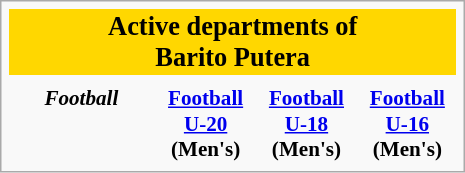<table class="infobox" style="font-size: 88%; width: 22em; text-align: center">
<tr>
<th colspan=4 style="font-size: 125%; background-color:gold; color:black; text-align:center;">Active departments of<br>Barito Putera</th>
</tr>
<tr>
<th width="33%" style="text-align:center;"></th>
<th style="text-align:center;"></th>
<th style="text-align:center;"></th>
<th style="text-align:center;"></th>
</tr>
<tr>
<th style="text-align:center;"><em>Football</em></th>
<th style="text-align:center;"><a href='#'>Football U-20</a> (Men's)</th>
<th style="text-align:center;"><a href='#'>Football U-18</a> (Men's)</th>
<th style="text-align:center;"><a href='#'>Football U-16</a> (Men's)</th>
</tr>
</table>
